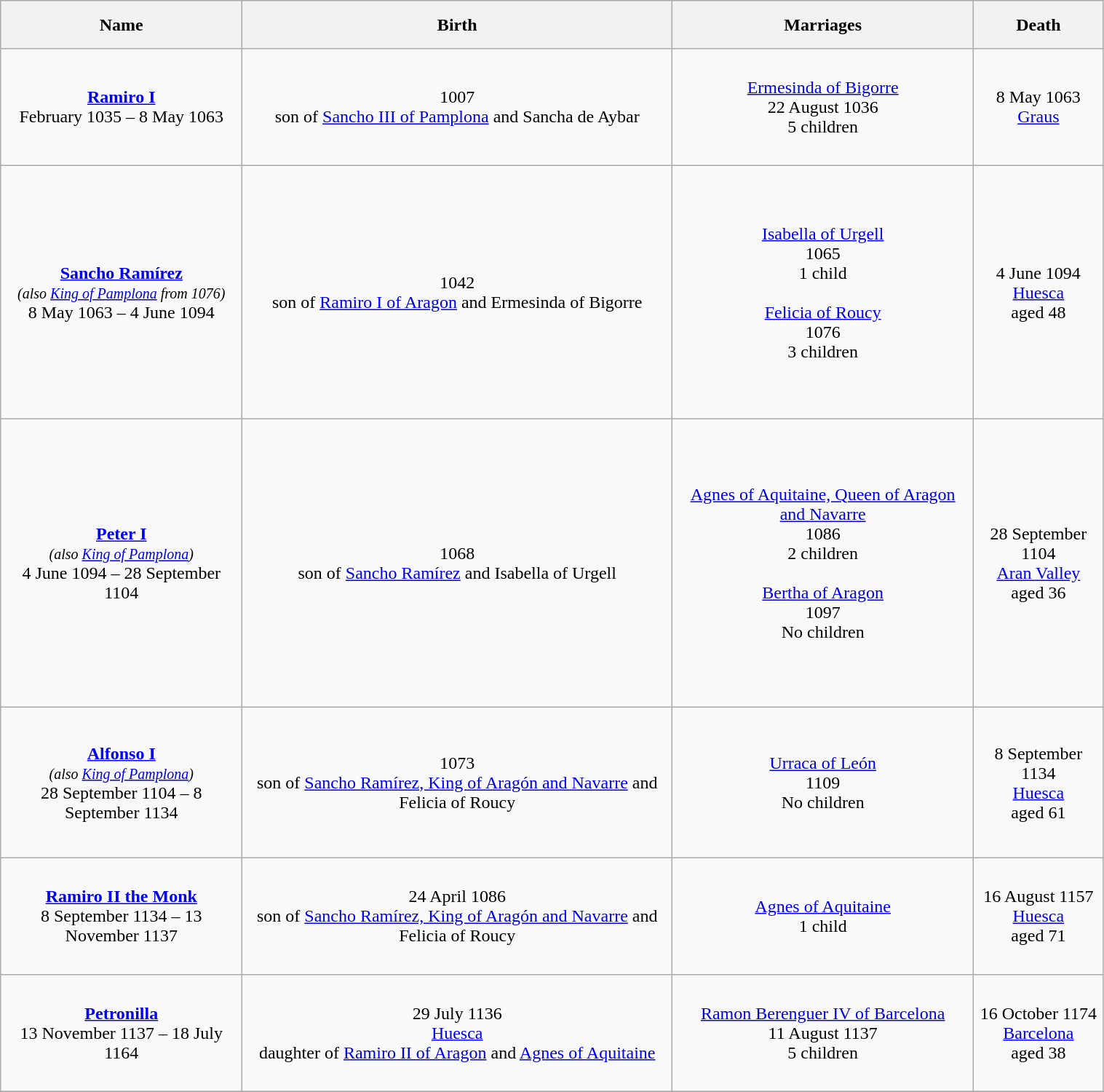<table class="wikitable sticky-header" style="width: 80%; height: 1000px; text-align: center;">
<tr>
<th>Name</th>
<th>Birth</th>
<th>Marriages</th>
<th>Death</th>
</tr>
<tr>
<td><strong><a href='#'>Ramiro I</a></strong><br>February 1035 – 8 May 1063</td>
<td>1007<br>son of <a href='#'>Sancho III of Pamplona</a> and Sancha de Aybar</td>
<td><a href='#'>Ermesinda of Bigorre</a><br>22 August 1036<br>5 children</td>
<td>8 May 1063<br><a href='#'>Graus</a></td>
</tr>
<tr>
<td><strong><a href='#'>Sancho Ramírez</a></strong><br><em><small>(also <a href='#'>King of Pamplona</a> from 1076)</small></em> <br>8 May 1063 – 4 June 1094</td>
<td>1042<br>son of <a href='#'>Ramiro I of Aragon</a> and Ermesinda of Bigorre</td>
<td><a href='#'>Isabella of Urgell</a><br>1065<br>1 child<br><br><a href='#'>Felicia of Roucy</a><br>1076<br>3 children</td>
<td>4 June 1094<br><a href='#'>Huesca</a><br>aged 48</td>
</tr>
<tr>
<td><strong><a href='#'>Peter I</a></strong><br><small><em>(also <a href='#'>King of Pamplona</a>)</em></small> <br>4 June 1094 – 28 September 1104</td>
<td>1068<br>son of <a href='#'>Sancho Ramírez</a> and Isabella of Urgell</td>
<td><a href='#'>Agnes of Aquitaine, Queen of Aragon and Navarre</a><br>1086<br>2 children<br><br><a href='#'>Bertha of Aragon</a><br>1097<br>No children</td>
<td>28 September 1104<br><a href='#'>Aran Valley</a><br>aged 36</td>
</tr>
<tr>
<td><strong><a href='#'>Alfonso I</a></strong><br><small><em>(also <a href='#'>King of Pamplona</a>)</em></small> <br>28 September 1104 – 8 September 1134</td>
<td>1073<br>son of <a href='#'>Sancho Ramírez, King of Aragón and Navarre</a> and Felicia of Roucy</td>
<td><a href='#'>Urraca of León</a><br>1109<br>No children</td>
<td>8 September 1134<br><a href='#'>Huesca</a><br>aged 61</td>
</tr>
<tr>
<td><strong><a href='#'>Ramiro II the Monk</a></strong><br>8 September 1134 – 13 November 1137</td>
<td>24 April 1086<br>son of <a href='#'>Sancho Ramírez, King of Aragón and Navarre</a> and Felicia of Roucy</td>
<td><a href='#'>Agnes of Aquitaine</a><br>1 child</td>
<td>16 August 1157<br><a href='#'>Huesca</a><br>aged 71</td>
</tr>
<tr>
<td><strong><a href='#'>Petronilla</a></strong><br>13 November 1137 – 18 July 1164</td>
<td>29 July 1136<br><a href='#'>Huesca</a><br>daughter of <a href='#'>Ramiro II of Aragon</a> and <a href='#'>Agnes of Aquitaine</a></td>
<td><a href='#'>Ramon Berenguer IV of Barcelona</a><br>11 August 1137<br>5 children</td>
<td>16 October 1174<br><a href='#'>Barcelona</a><br>aged 38</td>
</tr>
<tr>
</tr>
</table>
